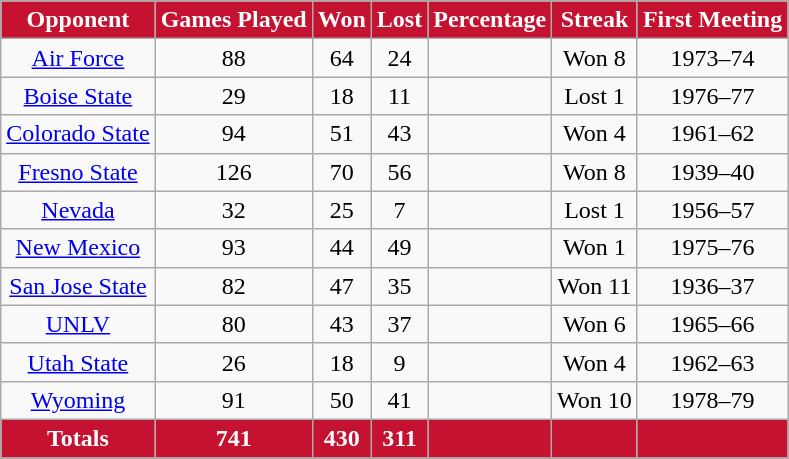<table class="wikitable" style="text-align:center">
<tr>
<th style="background:#C41230;color:white;">Opponent</th>
<th style="background:#C41230;color:white;">Games Played</th>
<th style="background:#C41230;color:white;">Won</th>
<th style="background:#C41230;color:white;">Lost</th>
<th style="background:#C41230;color:white;">Percentage</th>
<th style="background:#C41230;color:white;">Streak</th>
<th style="background:#C41230;color:white;">First Meeting</th>
</tr>
<tr>
<td><a href='#'>Air Force</a></td>
<td>88</td>
<td>64</td>
<td>24</td>
<td></td>
<td>Won 8</td>
<td>1973–74</td>
</tr>
<tr>
<td><a href='#'>Boise State</a></td>
<td>29</td>
<td>18</td>
<td>11</td>
<td></td>
<td>Lost 1</td>
<td>1976–77</td>
</tr>
<tr>
<td><a href='#'>Colorado State</a></td>
<td>94</td>
<td>51</td>
<td>43</td>
<td></td>
<td>Won 4</td>
<td>1961–62</td>
</tr>
<tr>
<td><a href='#'>Fresno State</a></td>
<td>126</td>
<td>70</td>
<td>56</td>
<td></td>
<td>Won 8</td>
<td>1939–40</td>
</tr>
<tr>
<td><a href='#'>Nevada</a></td>
<td>32</td>
<td>25</td>
<td>7</td>
<td></td>
<td>Lost 1</td>
<td>1956–57</td>
</tr>
<tr>
<td><a href='#'>New Mexico</a></td>
<td>93</td>
<td>44</td>
<td>49</td>
<td></td>
<td>Won 1</td>
<td>1975–76</td>
</tr>
<tr>
<td><a href='#'>San Jose State</a></td>
<td>82</td>
<td>47</td>
<td>35</td>
<td></td>
<td>Won 11</td>
<td>1936–37</td>
</tr>
<tr>
<td><a href='#'>UNLV</a></td>
<td>80</td>
<td>43</td>
<td>37</td>
<td></td>
<td>Won 6</td>
<td>1965–66</td>
</tr>
<tr>
<td><a href='#'>Utah State</a></td>
<td>26</td>
<td>18</td>
<td>9</td>
<td></td>
<td>Won 4</td>
<td>1962–63</td>
</tr>
<tr>
<td><a href='#'>Wyoming</a></td>
<td>91</td>
<td>50</td>
<td>41</td>
<td></td>
<td>Won 10</td>
<td>1978–79</td>
</tr>
<tr class="unsortable" style="text-align:center; background:#C41230; color:white;">
<td><strong>Totals</strong></td>
<td><strong>741</strong></td>
<td><strong>430</strong></td>
<td><strong>311</strong></td>
<td><strong></strong></td>
<td></td>
<td></td>
</tr>
</table>
